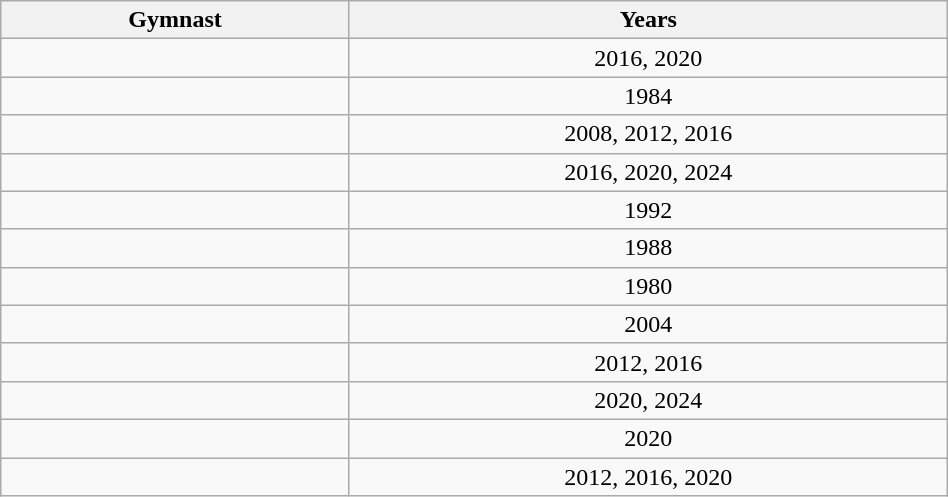<table class="wikitable sortable" width=50% style="text-align:center;">
<tr>
<th>Gymnast</th>
<th>Years</th>
</tr>
<tr>
<td></td>
<td>2016, 2020</td>
</tr>
<tr>
<td></td>
<td>1984</td>
</tr>
<tr>
<td></td>
<td>2008, 2012, 2016</td>
</tr>
<tr>
<td></td>
<td>2016, 2020, 2024</td>
</tr>
<tr>
<td></td>
<td>1992</td>
</tr>
<tr>
<td></td>
<td>1988</td>
</tr>
<tr>
<td></td>
<td>1980</td>
</tr>
<tr>
<td></td>
<td>2004</td>
</tr>
<tr>
<td></td>
<td>2012, 2016</td>
</tr>
<tr>
<td></td>
<td>2020, 2024</td>
</tr>
<tr>
<td></td>
<td>2020</td>
</tr>
<tr>
<td></td>
<td>2012, 2016, 2020</td>
</tr>
</table>
